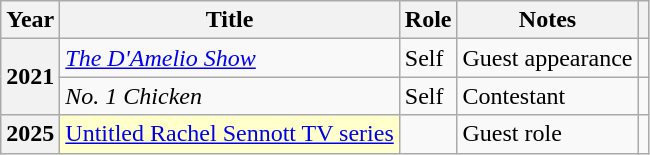<table class="wikitable sortable plainrowheaders">
<tr>
<th scope="col">Year</th>
<th scope="col">Title</th>
<th scope="col">Role</th>
<th scope="col" class="unsortable">Notes</th>
<th scope="col" class="unsortable"></th>
</tr>
<tr>
<th scope="row" rowspan="2">2021</th>
<td><em><a href='#'>The D'Amelio Show</a></em></td>
<td>Self</td>
<td>Guest appearance</td>
<td></td>
</tr>
<tr>
<td><em>No. 1 Chicken</em></td>
<td>Self</td>
<td>Contestant</td>
<td></td>
</tr>
<tr>
<th scope="row">2025</th>
<td style="background:#FFFFCC;"><a href='#'>Untitled Rachel Sennott TV series</a> </td>
<td></td>
<td>Guest role</td>
<td></td>
</tr>
</table>
